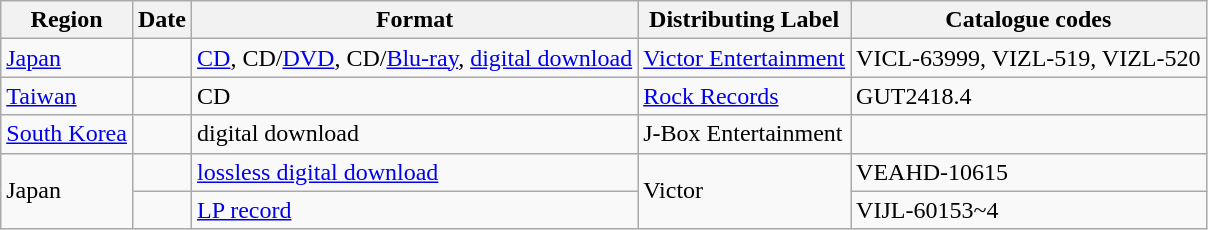<table class="wikitable">
<tr>
<th>Region</th>
<th>Date</th>
<th>Format</th>
<th>Distributing Label</th>
<th>Catalogue codes</th>
</tr>
<tr>
<td><a href='#'>Japan</a></td>
<td></td>
<td><a href='#'>CD</a>, CD/<a href='#'>DVD</a>, CD/<a href='#'>Blu-ray</a>, <a href='#'>digital download</a></td>
<td><a href='#'>Victor Entertainment</a></td>
<td>VICL-63999, VIZL-519, VIZL-520</td>
</tr>
<tr>
<td><a href='#'>Taiwan</a></td>
<td></td>
<td>CD</td>
<td><a href='#'>Rock Records</a></td>
<td>GUT2418.4</td>
</tr>
<tr>
<td><a href='#'>South Korea</a></td>
<td></td>
<td>digital download</td>
<td>J-Box Entertainment</td>
<td></td>
</tr>
<tr>
<td rowspan=2>Japan</td>
<td></td>
<td><a href='#'>lossless digital download</a></td>
<td rowspan=2>Victor</td>
<td>VEAHD-10615</td>
</tr>
<tr>
<td></td>
<td><a href='#'>LP record</a></td>
<td>VIJL-60153~4</td>
</tr>
</table>
